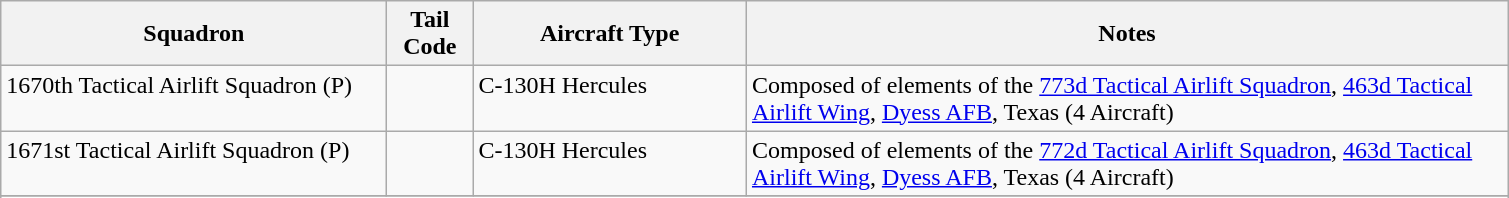<table class="wikitable">
<tr>
<th scope="col" width="250">Squadron</th>
<th scope="col" width="50">Tail Code</th>
<th scope="col" width="175">Aircraft Type</th>
<th scope="col" width="500">Notes</th>
</tr>
<tr valign="top">
<td>1670th Tactical Airlift Squadron (P)</td>
<td></td>
<td>C-130H Hercules</td>
<td>Composed of elements of the <a href='#'>773d Tactical Airlift Squadron</a>, <a href='#'>463d Tactical Airlift Wing</a>, <a href='#'>Dyess AFB</a>, Texas (4 Aircraft)</td>
</tr>
<tr valign="top">
<td>1671st Tactical Airlift Squadron (P)</td>
<td></td>
<td>C-130H Hercules</td>
<td>Composed of elements of the <a href='#'>772d Tactical Airlift Squadron</a>, <a href='#'>463d Tactical Airlift Wing</a>, <a href='#'>Dyess AFB</a>, Texas (4 Aircraft)</td>
</tr>
<tr>
</tr>
<tr>
</tr>
</table>
